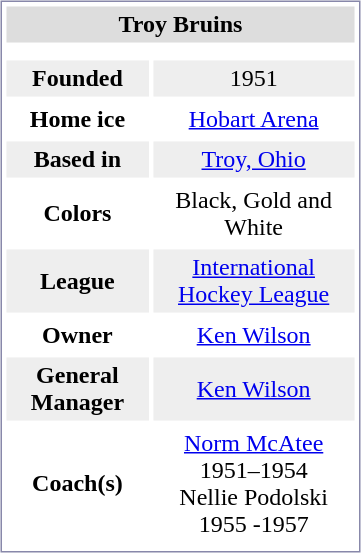<table style="margin:5px; border:1px solid #8888AA;" align=right cellpadding=3 cellspacing=3 width=240>
<tr align="center" bgcolor="#dddddd">
<td colspan=2><strong>Troy Bruins</strong></td>
</tr>
<tr align="center">
<td colspan=2></td>
</tr>
<tr align="center" bgcolor="#eeeeee">
<td><strong>Founded</strong></td>
<td>1951</td>
</tr>
<tr align="center">
<td><strong>Home ice</strong></td>
<td><a href='#'>Hobart Arena</a></td>
</tr>
<tr align="center" bgcolor="#eeeeee">
<td><strong>Based in</strong></td>
<td><a href='#'>Troy, Ohio</a></td>
</tr>
<tr align="center">
<td><strong>Colors</strong></td>
<td>Black, Gold and White</td>
</tr>
<tr align="center" bgcolor="#eeeeee">
<td><strong>League</strong></td>
<td><a href='#'>International Hockey League</a></td>
</tr>
<tr align="center">
<td><strong>Owner</strong></td>
<td><a href='#'>Ken Wilson</a></td>
</tr>
<tr align="center" bgcolor="#eeeeee">
<td><strong>General Manager</strong></td>
<td><a href='#'>Ken Wilson</a></td>
</tr>
<tr align="center">
<td><strong>Coach(s)</strong></td>
<td><a href='#'>Norm McAtee</a><br>1951–1954<br> Nellie Podolski<br> 1955 -1957</td>
</tr>
<tr align="center">
</tr>
</table>
